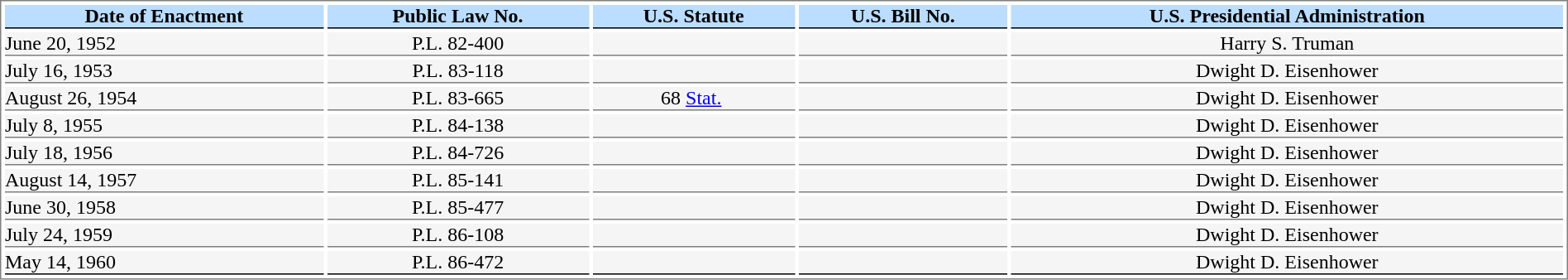<table style="border:1px solid gray; align:left; width:100%" cellspacing=3 cellpadding=0>
<tr style="font-weight:bold; text-align:center; background:#bbddff; color:black;">
<th style=" border-bottom:1.5px solid black">Date of Enactment</th>
<th style=" border-bottom:1.5px solid black">Public Law No.</th>
<th style=" border-bottom:1.5px solid black">U.S. Statute</th>
<th style=" border-bottom:1.5px solid black">U.S. Bill No.</th>
<th style=" border-bottom:1.5px solid black">U.S. Presidential Administration</th>
</tr>
<tr>
<td style="border-bottom:1px solid gray; background:#F5F5F5;">June 20, 1952</td>
<td style="border-bottom:1px solid gray; background:#F5F5F5; text-align:center;">P.L. 82-400</td>
<td style="border-bottom:1px solid gray; background:#F5F5F5; text-align:center;"></td>
<td style="border-bottom:1px solid gray; background:#F5F5F5; text-align:center;"></td>
<td style="border-bottom:1px solid gray; background:#F5F5F5; text-align:center;">Harry S. Truman</td>
</tr>
<tr>
<td style="border-bottom:1px solid gray; background:#F5F5F5;">July 16, 1953</td>
<td style="border-bottom:1px solid gray; background:#F5F5F5; text-align:center;">P.L. 83-118</td>
<td style="border-bottom:1px solid gray; background:#F5F5F5; text-align:center;"></td>
<td style="border-bottom:1px solid gray; background:#F5F5F5; text-align:center;"></td>
<td style="border-bottom:1px solid gray; background:#F5F5F5; text-align:center;">Dwight D. Eisenhower</td>
</tr>
<tr>
<td style="border-bottom:1px solid gray; background:#F5F5F5;">August 26, 1954</td>
<td style="border-bottom:1px solid gray; background:#F5F5F5; text-align:center;">P.L. 83-665</td>
<td style="border-bottom:1px solid gray; background:#F5F5F5; text-align:center;">68 <a href='#'>Stat.</a> </td>
<td style="border-bottom:1px solid gray; background:#F5F5F5; text-align:center;"></td>
<td style="border-bottom:1px solid gray; background:#F5F5F5; text-align:center;">Dwight D. Eisenhower</td>
</tr>
<tr>
<td style="border-bottom:1px solid gray; background:#F5F5F5;">July 8, 1955</td>
<td style="border-bottom:1px solid gray; background:#F5F5F5; text-align:center;">P.L. 84-138</td>
<td style="border-bottom:1px solid gray; background:#F5F5F5; text-align:center;"></td>
<td style="border-bottom:1px solid gray; background:#F5F5F5; text-align:center;"></td>
<td style="border-bottom:1px solid gray; background:#F5F5F5; text-align:center;">Dwight D. Eisenhower</td>
</tr>
<tr>
<td style="border-bottom:1px solid gray; background:#F5F5F5;">July 18, 1956</td>
<td style="border-bottom:1px solid gray; background:#F5F5F5; text-align:center;">P.L. 84-726</td>
<td style="border-bottom:1px solid gray; background:#F5F5F5; text-align:center;"></td>
<td style="border-bottom:1px solid gray; background:#F5F5F5; text-align:center;"></td>
<td style="border-bottom:1px solid gray; background:#F5F5F5; text-align:center;">Dwight D. Eisenhower</td>
</tr>
<tr>
<td style="border-bottom:1px solid gray; background:#F5F5F5;">August 14, 1957</td>
<td style="border-bottom:1px solid gray; background:#F5F5F5; text-align:center;">P.L. 85-141</td>
<td style="border-bottom:1px solid gray; background:#F5F5F5; text-align:center;"></td>
<td style="border-bottom:1px solid gray; background:#F5F5F5; text-align:center;"></td>
<td style="border-bottom:1px solid gray; background:#F5F5F5; text-align:center;">Dwight D. Eisenhower</td>
</tr>
<tr>
<td style="border-bottom:1px solid gray; background:#F5F5F5;">June 30, 1958</td>
<td style="border-bottom:1px solid gray; background:#F5F5F5; text-align:center;">P.L. 85-477</td>
<td style="border-bottom:1px solid gray; background:#F5F5F5; text-align:center;"></td>
<td style="border-bottom:1px solid gray; background:#F5F5F5; text-align:center;"></td>
<td style="border-bottom:1px solid gray; background:#F5F5F5; text-align:center;">Dwight D. Eisenhower</td>
</tr>
<tr>
<td style="border-bottom:1px solid gray; background:#F5F5F5;">July 24, 1959</td>
<td style="border-bottom:1px solid gray; background:#F5F5F5; text-align:center;">P.L. 86-108</td>
<td style="border-bottom:1px solid gray; background:#F5F5F5; text-align:center;"></td>
<td style="border-bottom:1px solid gray; background:#F5F5F5; text-align:center;"></td>
<td style="border-bottom:1px solid gray; background:#F5F5F5; text-align:center;">Dwight D. Eisenhower</td>
</tr>
<tr>
<td style="border-bottom:1.5px solid black; background:#F5F5F5;">May 14, 1960</td>
<td style="border-bottom:1.5px solid black; background:#F5F5F5; text-align:center;">P.L. 86-472</td>
<td style="border-bottom:1.5px solid black; background:#F5F5F5; text-align:center;"></td>
<td style="border-bottom:1.5px solid black; background:#F5F5F5; text-align:center;"></td>
<td style="border-bottom:1.5px solid black; background:#F5F5F5; text-align:center;">Dwight D. Eisenhower</td>
</tr>
</table>
